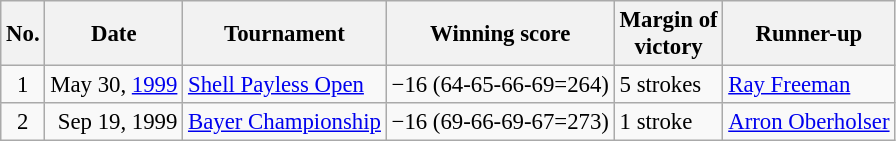<table class="wikitable" style="font-size:95%;">
<tr>
<th>No.</th>
<th>Date</th>
<th>Tournament</th>
<th>Winning score</th>
<th>Margin of<br>victory</th>
<th>Runner-up</th>
</tr>
<tr>
<td align=center>1</td>
<td align=right>May 30, <a href='#'>1999</a></td>
<td><a href='#'>Shell Payless Open</a></td>
<td>−16 (64-65-66-69=264)</td>
<td>5 strokes</td>
<td> <a href='#'>Ray Freeman</a></td>
</tr>
<tr>
<td align=center>2</td>
<td align=right>Sep 19, 1999</td>
<td><a href='#'>Bayer Championship</a></td>
<td>−16 (69-66-69-67=273)</td>
<td>1 stroke</td>
<td> <a href='#'>Arron Oberholser</a></td>
</tr>
</table>
